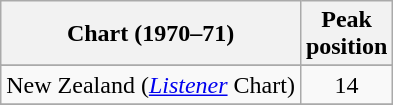<table class="wikitable sortable">
<tr>
<th>Chart (1970–71)</th>
<th>Peak<br>position</th>
</tr>
<tr>
</tr>
<tr>
</tr>
<tr>
</tr>
<tr>
</tr>
<tr>
<td>New Zealand (<em><a href='#'>Listener</a></em> Chart)</td>
<td style="text-align:center;">14</td>
</tr>
<tr>
</tr>
</table>
